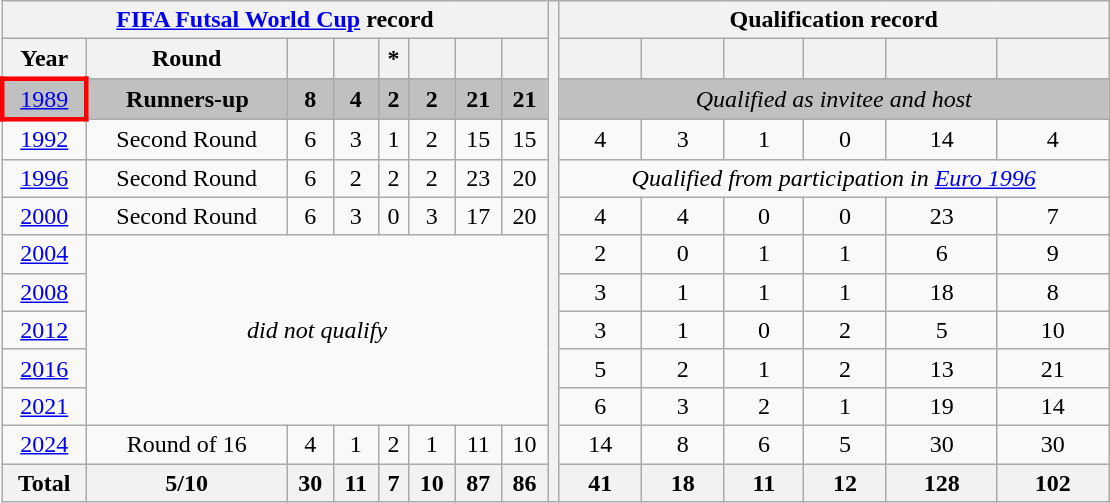<table class="wikitable" style="text-align:center">
<tr>
<th colspan=8><a href='#'>FIFA Futsal World Cup</a> record</th>
<th style="width:1%" rowspan="39"></th>
<th colspan=6>Qualification record</th>
</tr>
<tr>
<th>Year</th>
<th>Round</th>
<th></th>
<th></th>
<th>*</th>
<th></th>
<th></th>
<th></th>
<th></th>
<th></th>
<th></th>
<th></th>
<th></th>
<th></th>
</tr>
<tr bgcolor=silver>
<td style="border: 3px solid red"> <a href='#'>1989</a></td>
<td><strong>Runners-up</strong></td>
<td><strong>8</strong></td>
<td><strong>4</strong></td>
<td><strong>2</strong></td>
<td><strong>2</strong></td>
<td><strong>21</strong></td>
<td><strong>21</strong></td>
<td colspan=6><em>Qualified as invitee and host</em></td>
</tr>
<tr>
<td> <a href='#'>1992</a></td>
<td>Second Round</td>
<td>6</td>
<td>3</td>
<td>1</td>
<td>2</td>
<td>15</td>
<td>15</td>
<td>4</td>
<td>3</td>
<td>1</td>
<td>0</td>
<td>14</td>
<td>4</td>
</tr>
<tr>
<td> <a href='#'>1996</a></td>
<td>Second Round</td>
<td>6</td>
<td>2</td>
<td>2</td>
<td>2</td>
<td>23</td>
<td>20</td>
<td colspan=6><em>Qualified from participation in <a href='#'>Euro 1996</a></em></td>
</tr>
<tr>
<td> <a href='#'>2000</a></td>
<td>Second Round</td>
<td>6</td>
<td>3</td>
<td>0</td>
<td>3</td>
<td>17</td>
<td>20</td>
<td>4</td>
<td>4</td>
<td>0</td>
<td>0</td>
<td>23</td>
<td>7</td>
</tr>
<tr>
<td> <a href='#'>2004</a></td>
<td colspan=7 rowspan=5><em>did not qualify</em></td>
<td>2</td>
<td>0</td>
<td>1</td>
<td>1</td>
<td>6</td>
<td>9</td>
</tr>
<tr>
<td> <a href='#'>2008</a></td>
<td>3</td>
<td>1</td>
<td>1</td>
<td>1</td>
<td>18</td>
<td>8</td>
</tr>
<tr>
<td> <a href='#'>2012</a></td>
<td>3</td>
<td>1</td>
<td>0</td>
<td>2</td>
<td>5</td>
<td>10</td>
</tr>
<tr>
<td> <a href='#'>2016</a></td>
<td>5</td>
<td>2</td>
<td>1</td>
<td>2</td>
<td>13</td>
<td>21</td>
</tr>
<tr>
<td> <a href='#'>2021</a></td>
<td>6</td>
<td>3</td>
<td>2</td>
<td>1</td>
<td>19</td>
<td>14</td>
</tr>
<tr>
<td> <a href='#'>2024</a></td>
<td>Round of 16</td>
<td>4</td>
<td>1</td>
<td>2</td>
<td>1</td>
<td>11</td>
<td>10</td>
<td>14</td>
<td>8</td>
<td>6</td>
<td>5</td>
<td>30</td>
<td>30</td>
</tr>
<tr>
<th><strong>Total</strong></th>
<th>5/10</th>
<th>30</th>
<th>11</th>
<th>7</th>
<th>10</th>
<th>87</th>
<th>86</th>
<th>41</th>
<th>18</th>
<th>11</th>
<th>12</th>
<th>128</th>
<th>102</th>
</tr>
</table>
